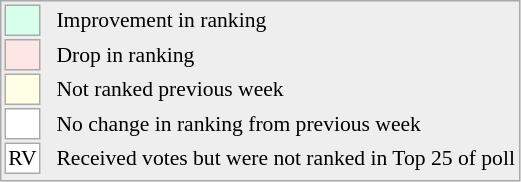<table style="font-size:90%; border:1px solid #aaa; white-space:nowrap; background:#eee;">
<tr>
<td style="background:#d8ffeb; width:20px; border:1px solid #aaa;"> </td>
<td rowspan=5> </td>
<td>Improvement in ranking</td>
</tr>
<tr>
<td style="background:#ffe6e6; width:20px; border:1px solid #aaa;"> </td>
<td>Drop in ranking</td>
</tr>
<tr>
<td style="background:#ffffe6; width:20px; border:1px solid #aaa;"> </td>
<td>Not ranked previous week</td>
</tr>
<tr>
<td style="background:#fff; width:20px; border:1px solid #aaa;"> </td>
<td>No change in ranking from previous week</td>
</tr>
<tr>
<td style="text-align:center; width:20px; border:1px solid #aaa; background:white;">RV</td>
<td>Received votes but were not ranked in Top 25 of poll</td>
</tr>
<tr>
</tr>
</table>
